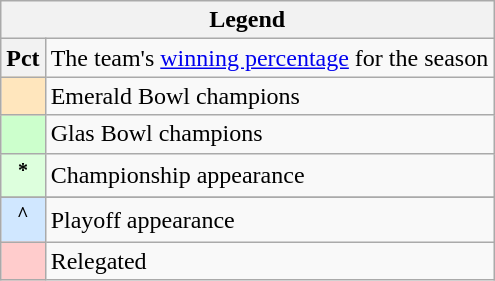<table class="wikitable">
<tr>
<th colspan="2" scope="row">Legend</th>
</tr>
<tr>
<th scope="row">Pct</th>
<td>The team's <a href='#'>winning percentage</a> for the season</td>
</tr>
<tr>
<th scope="row" style="background-color: #FFE6BD;"><sup></sup></th>
<td>Emerald Bowl champions</td>
</tr>
<tr>
<th scope="row" style="background-color: #CFC;"><sup></sup></th>
<td>Glas Bowl champions</td>
</tr>
<tr>
<th scope=row style="background-color: #DDFFDD;"><sup>*</sup></th>
<td>Championship appearance</td>
</tr>
<tr>
</tr>
<tr>
<th scope="row" style="background-color: #D0E7FF;"><sup>^</sup></th>
<td>Playoff appearance</td>
</tr>
<tr>
<th scope="row" style="background-color: #FFCCCC;"></th>
<td>Relegated</td>
</tr>
</table>
